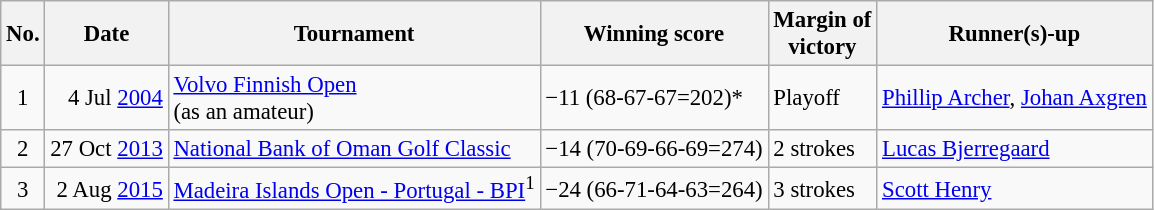<table class="wikitable" style="font-size:95%;">
<tr>
<th>No.</th>
<th>Date</th>
<th>Tournament</th>
<th>Winning score</th>
<th>Margin of<br>victory</th>
<th>Runner(s)-up</th>
</tr>
<tr>
<td align=center>1</td>
<td align=right>4 Jul <a href='#'>2004</a></td>
<td><a href='#'>Volvo Finnish Open</a><br>(as an amateur)</td>
<td>−11 (68-67-67=202)*</td>
<td>Playoff</td>
<td> <a href='#'>Phillip Archer</a>,  <a href='#'>Johan Axgren</a></td>
</tr>
<tr>
<td align=center>2</td>
<td align=right>27 Oct <a href='#'>2013</a></td>
<td><a href='#'>National Bank of Oman Golf Classic</a></td>
<td>−14 (70-69-66-69=274)</td>
<td>2 strokes</td>
<td> <a href='#'>Lucas Bjerregaard</a></td>
</tr>
<tr>
<td align=center>3</td>
<td align=right>2 Aug <a href='#'>2015</a></td>
<td><a href='#'>Madeira Islands Open - Portugal - BPI</a><sup>1</sup></td>
<td>−24 (66-71-64-63=264)</td>
<td>3 strokes</td>
<td> <a href='#'>Scott Henry</a></td>
</tr>
</table>
